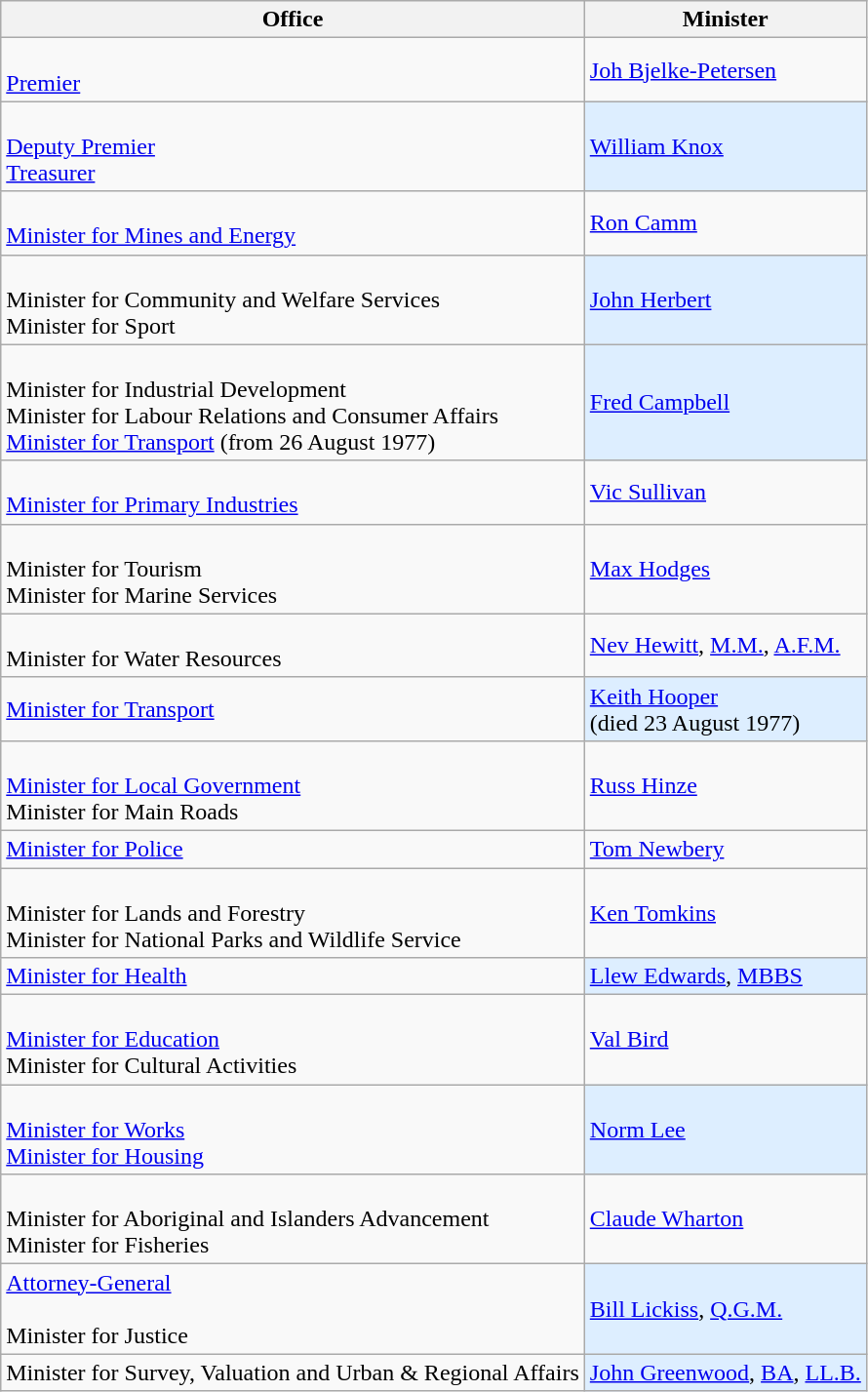<table class="wikitable">
<tr>
<th>Office</th>
<th>Minister</th>
</tr>
<tr>
<td><br><a href='#'>Premier</a></td>
<td><a href='#'>Joh Bjelke-Petersen</a></td>
</tr>
<tr>
<td><br><a href='#'>Deputy Premier</a><br>
<a href='#'>Treasurer</a></td>
<td style="background:#DDEEFF"><a href='#'>William Knox</a></td>
</tr>
<tr>
<td><br><a href='#'>Minister for Mines and Energy</a></td>
<td><a href='#'>Ron Camm</a></td>
</tr>
<tr>
<td><br>Minister for Community and Welfare Services<br>
Minister for Sport</td>
<td style="background:#DDEEFF"><a href='#'>John Herbert</a></td>
</tr>
<tr>
<td><br>Minister for Industrial Development<br>
Minister for Labour Relations and Consumer Affairs<br>
<a href='#'>Minister for Transport</a> (from 26 August 1977)</td>
<td style="background:#DDEEFF"><a href='#'>Fred Campbell</a></td>
</tr>
<tr>
<td><br><a href='#'>Minister for Primary Industries</a><br></td>
<td><a href='#'>Vic Sullivan</a></td>
</tr>
<tr>
<td><br>Minister for Tourism<br>
Minister for Marine Services</td>
<td><a href='#'>Max Hodges</a></td>
</tr>
<tr>
<td><br>Minister for Water Resources</td>
<td><a href='#'>Nev Hewitt</a>, <a href='#'>M.M.</a>, <a href='#'>A.F.M.</a></td>
</tr>
<tr>
<td><a href='#'>Minister for Transport</a></td>
<td style="background:#DDEEFF"><a href='#'>Keith Hooper</a><br>(died 23 August 1977)</td>
</tr>
<tr>
<td><br><a href='#'>Minister for Local Government</a><br>
Minister for Main Roads</td>
<td><a href='#'>Russ Hinze</a></td>
</tr>
<tr>
<td><a href='#'>Minister for Police</a></td>
<td><a href='#'>Tom Newbery</a></td>
</tr>
<tr>
<td><br>Minister for Lands and Forestry<br>
Minister for National Parks and Wildlife Service</td>
<td><a href='#'>Ken Tomkins</a></td>
</tr>
<tr>
<td><a href='#'>Minister for Health</a></td>
<td style="background:#DDEEFF"><a href='#'>Llew Edwards</a>, <a href='#'>MBBS</a></td>
</tr>
<tr>
<td><br><a href='#'>Minister for Education</a><br>
Minister for Cultural Activities<br></td>
<td><a href='#'>Val Bird</a></td>
</tr>
<tr>
<td><br><a href='#'>Minister for Works</a><br>
<a href='#'>Minister for Housing</a></td>
<td style="background:#DDEEFF"><a href='#'>Norm Lee</a></td>
</tr>
<tr>
<td><br>Minister for Aboriginal and Islanders Advancement<br>
Minister for Fisheries</td>
<td><a href='#'>Claude Wharton</a></td>
</tr>
<tr>
<td><a href='#'>Attorney-General</a><br><br>Minister for Justice</td>
<td style="background:#DDEEFF"><a href='#'>Bill Lickiss</a>, <a href='#'>Q.G.M.</a></td>
</tr>
<tr>
<td>Minister for Survey, Valuation and Urban & Regional Affairs</td>
<td style="background:#DDEEFF"><a href='#'>John Greenwood</a>, <a href='#'>BA</a>, <a href='#'>LL.B.</a></td>
</tr>
</table>
